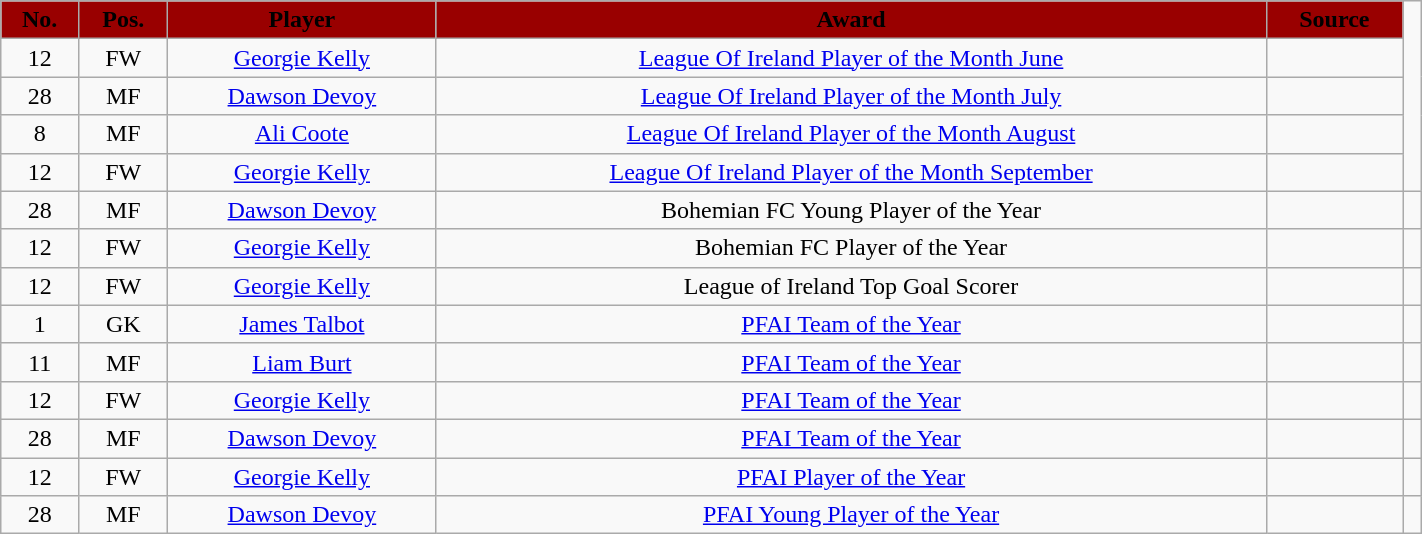<table class="wikitable" style="text-align:center;width:75%;">
<tr>
<th style=background:#990000;color:#000000>No.</th>
<th style=background:#990000;color:#000000>Pos.</th>
<th style=background:#990000;color:#000000>Player</th>
<th style=background:#990000;color:#000000>Award</th>
<th style=background:#990000;color:#000000>Source</th>
</tr>
<tr>
<td>12</td>
<td>FW</td>
<td><a href='#'>Georgie Kelly</a></td>
<td><a href='#'>League Of Ireland Player of the Month June</a></td>
<td></td>
</tr>
<tr>
<td>28</td>
<td>MF</td>
<td><a href='#'>Dawson Devoy</a></td>
<td><a href='#'>League Of Ireland Player of the Month July</a></td>
<td></td>
</tr>
<tr>
<td>8</td>
<td>MF</td>
<td><a href='#'>Ali Coote</a></td>
<td><a href='#'>League Of Ireland Player of the Month August</a></td>
<td></td>
</tr>
<tr>
<td>12</td>
<td>FW</td>
<td><a href='#'>Georgie Kelly</a></td>
<td><a href='#'>League Of Ireland Player of the Month September</a></td>
<td></td>
</tr>
<tr>
<td>28</td>
<td>MF</td>
<td><a href='#'>Dawson Devoy</a></td>
<td>Bohemian FC Young Player of the Year</td>
<td></td>
<td></td>
</tr>
<tr>
<td>12</td>
<td>FW</td>
<td><a href='#'>Georgie Kelly</a></td>
<td>Bohemian FC Player of the Year</td>
<td></td>
<td></td>
</tr>
<tr>
<td>12</td>
<td>FW</td>
<td><a href='#'>Georgie Kelly</a></td>
<td>League of Ireland Top Goal Scorer</td>
<td></td>
<td></td>
</tr>
<tr>
<td>1</td>
<td>GK</td>
<td><a href='#'>James Talbot</a></td>
<td><a href='#'>PFAI Team of the Year</a></td>
<td></td>
<td></td>
</tr>
<tr>
<td>11</td>
<td>MF</td>
<td><a href='#'>Liam Burt</a></td>
<td><a href='#'>PFAI Team of the Year</a></td>
<td></td>
<td></td>
</tr>
<tr>
<td>12</td>
<td>FW</td>
<td><a href='#'>Georgie Kelly</a></td>
<td><a href='#'>PFAI Team of the Year</a></td>
<td></td>
<td></td>
</tr>
<tr>
<td>28</td>
<td>MF</td>
<td><a href='#'>Dawson Devoy</a></td>
<td><a href='#'>PFAI Team of the Year</a></td>
<td></td>
<td></td>
</tr>
<tr>
<td>12</td>
<td>FW</td>
<td><a href='#'>Georgie Kelly</a></td>
<td><a href='#'>PFAI Player of the Year</a></td>
<td></td>
<td></td>
</tr>
<tr>
<td>28</td>
<td>MF</td>
<td><a href='#'>Dawson Devoy</a></td>
<td><a href='#'>PFAI Young Player of the Year</a></td>
<td></td>
<td></td>
</tr>
</table>
